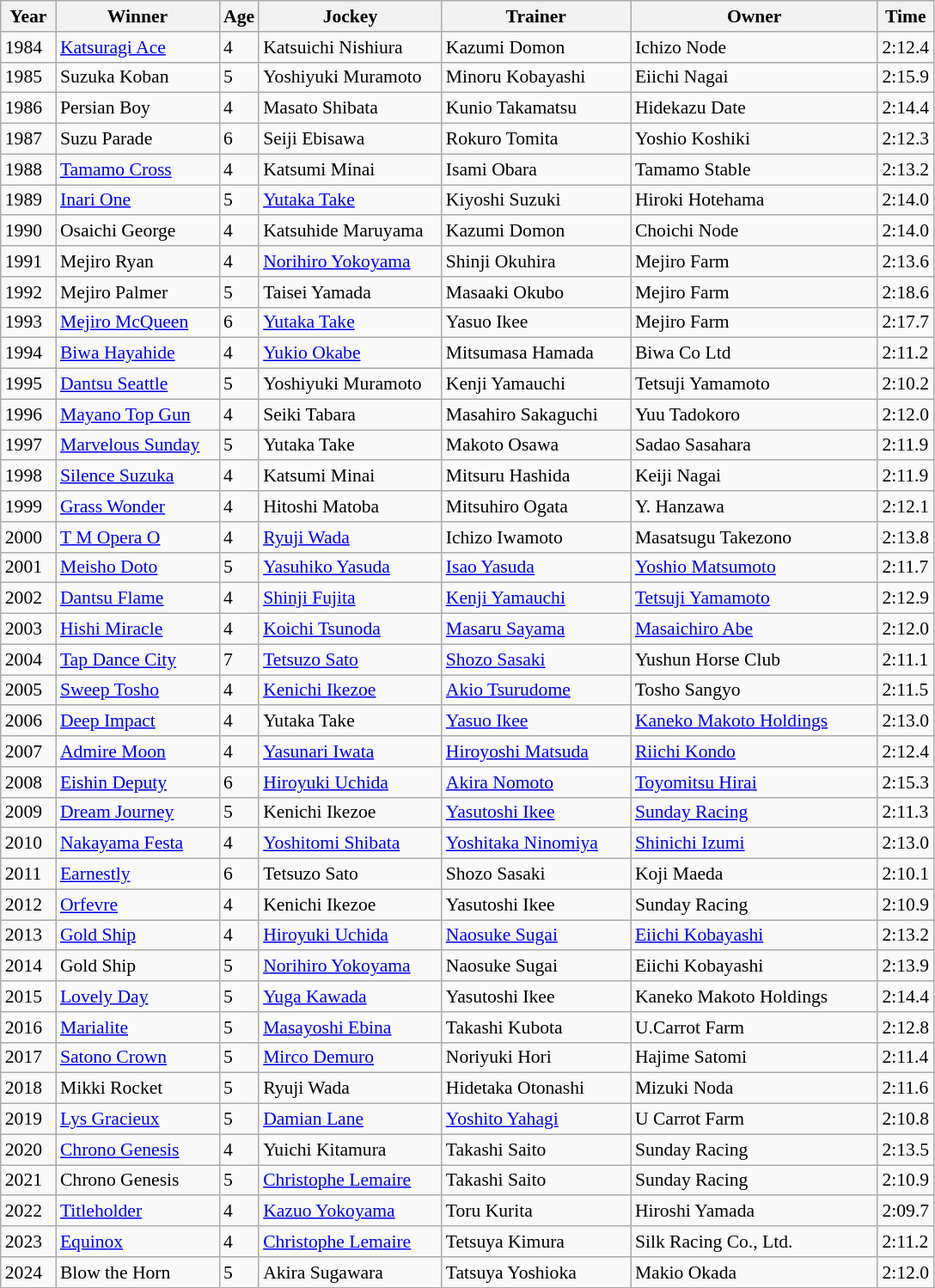<table class="wikitable sortable" style="font-size:90%">
<tr>
<th width="36px">Year<br></th>
<th width="120px">Winner<br></th>
<th>Age<br></th>
<th width="135px">Jockey<br></th>
<th width="140px">Trainer<br></th>
<th width="185px">Owner<br></th>
<th>Time<br></th>
</tr>
<tr>
<td>1984</td>
<td><a href='#'>Katsuragi Ace</a></td>
<td>4</td>
<td>Katsuichi Nishiura</td>
<td>Kazumi Domon</td>
<td>Ichizo Node</td>
<td>2:12.4</td>
</tr>
<tr>
<td>1985</td>
<td>Suzuka Koban</td>
<td>5</td>
<td>Yoshiyuki Muramoto</td>
<td>Minoru Kobayashi</td>
<td>Eiichi Nagai</td>
<td>2:15.9</td>
</tr>
<tr>
<td>1986</td>
<td>Persian Boy</td>
<td>4</td>
<td>Masato Shibata</td>
<td>Kunio Takamatsu</td>
<td>Hidekazu Date</td>
<td>2:14.4</td>
</tr>
<tr>
<td>1987</td>
<td>Suzu Parade</td>
<td>6</td>
<td>Seiji Ebisawa</td>
<td>Rokuro Tomita</td>
<td>Yoshio Koshiki</td>
<td>2:12.3</td>
</tr>
<tr>
<td>1988</td>
<td><a href='#'>Tamamo Cross</a></td>
<td>4</td>
<td>Katsumi Minai</td>
<td>Isami Obara</td>
<td>Tamamo Stable</td>
<td>2:13.2</td>
</tr>
<tr>
<td>1989</td>
<td><a href='#'>Inari One</a></td>
<td>5</td>
<td><a href='#'>Yutaka Take</a></td>
<td>Kiyoshi Suzuki</td>
<td>Hiroki Hotehama</td>
<td>2:14.0</td>
</tr>
<tr>
<td>1990</td>
<td>Osaichi George</td>
<td>4</td>
<td>Katsuhide Maruyama</td>
<td>Kazumi Domon</td>
<td>Choichi Node</td>
<td>2:14.0</td>
</tr>
<tr>
<td>1991</td>
<td>Mejiro Ryan</td>
<td>4</td>
<td><a href='#'>Norihiro Yokoyama</a></td>
<td>Shinji Okuhira</td>
<td>Mejiro Farm</td>
<td>2:13.6</td>
</tr>
<tr>
<td>1992</td>
<td>Mejiro Palmer</td>
<td>5</td>
<td>Taisei Yamada</td>
<td>Masaaki Okubo</td>
<td>Mejiro Farm</td>
<td>2:18.6</td>
</tr>
<tr>
<td>1993</td>
<td><a href='#'>Mejiro McQueen</a></td>
<td>6</td>
<td><a href='#'>Yutaka Take</a></td>
<td>Yasuo Ikee</td>
<td>Mejiro Farm</td>
<td>2:17.7</td>
</tr>
<tr>
<td>1994</td>
<td><a href='#'>Biwa Hayahide</a></td>
<td>4</td>
<td><a href='#'>Yukio Okabe</a></td>
<td>Mitsumasa Hamada</td>
<td>Biwa Co Ltd</td>
<td>2:11.2</td>
</tr>
<tr>
<td>1995</td>
<td><a href='#'>Dantsu Seattle</a></td>
<td>5</td>
<td>Yoshiyuki Muramoto</td>
<td>Kenji Yamauchi</td>
<td>Tetsuji Yamamoto</td>
<td>2:10.2</td>
</tr>
<tr>
<td>1996</td>
<td><a href='#'>Mayano Top Gun</a></td>
<td>4</td>
<td>Seiki Tabara</td>
<td>Masahiro Sakaguchi</td>
<td>Yuu Tadokoro</td>
<td>2:12.0</td>
</tr>
<tr>
<td>1997</td>
<td><a href='#'>Marvelous Sunday</a></td>
<td>5</td>
<td>Yutaka Take</td>
<td>Makoto Osawa</td>
<td>Sadao Sasahara</td>
<td>2:11.9</td>
</tr>
<tr>
<td>1998</td>
<td><a href='#'>Silence Suzuka</a></td>
<td>4</td>
<td>Katsumi Minai</td>
<td>Mitsuru Hashida</td>
<td>Keiji Nagai</td>
<td>2:11.9</td>
</tr>
<tr>
<td>1999</td>
<td><a href='#'>Grass Wonder</a></td>
<td>4</td>
<td>Hitoshi Matoba</td>
<td>Mitsuhiro Ogata</td>
<td>Y. Hanzawa</td>
<td>2:12.1</td>
</tr>
<tr>
<td>2000</td>
<td><a href='#'>T M Opera O</a></td>
<td>4</td>
<td><a href='#'>Ryuji Wada</a></td>
<td>Ichizo Iwamoto</td>
<td>Masatsugu Takezono</td>
<td>2:13.8</td>
</tr>
<tr>
<td>2001</td>
<td><a href='#'>Meisho Doto</a></td>
<td>5</td>
<td><a href='#'>Yasuhiko Yasuda</a></td>
<td><a href='#'>Isao Yasuda</a></td>
<td><a href='#'>Yoshio Matsumoto</a></td>
<td>2:11.7</td>
</tr>
<tr>
<td>2002</td>
<td><a href='#'>Dantsu Flame</a></td>
<td>4</td>
<td><a href='#'>Shinji Fujita</a></td>
<td><a href='#'>Kenji Yamauchi</a></td>
<td><a href='#'>Tetsuji Yamamoto</a></td>
<td>2:12.9</td>
</tr>
<tr>
<td>2003</td>
<td><a href='#'>Hishi Miracle</a></td>
<td>4</td>
<td><a href='#'>Koichi Tsunoda</a></td>
<td><a href='#'>Masaru Sayama</a></td>
<td><a href='#'>Masaichiro Abe</a></td>
<td>2:12.0</td>
</tr>
<tr>
<td>2004</td>
<td><a href='#'>Tap Dance City</a></td>
<td>7</td>
<td><a href='#'>Tetsuzo Sato</a></td>
<td><a href='#'>Shozo Sasaki</a></td>
<td>Yushun Horse Club</td>
<td>2:11.1</td>
</tr>
<tr>
<td>2005</td>
<td><a href='#'>Sweep Tosho</a></td>
<td>4</td>
<td><a href='#'>Kenichi Ikezoe</a></td>
<td><a href='#'>Akio Tsurudome</a></td>
<td>Tosho Sangyo</td>
<td>2:11.5</td>
</tr>
<tr>
<td>2006</td>
<td><a href='#'>Deep Impact</a></td>
<td>4</td>
<td>Yutaka Take</td>
<td><a href='#'>Yasuo Ikee</a></td>
<td><a href='#'>Kaneko Makoto Holdings</a></td>
<td>2:13.0</td>
</tr>
<tr>
<td>2007</td>
<td><a href='#'>Admire Moon</a></td>
<td>4</td>
<td><a href='#'>Yasunari Iwata</a></td>
<td><a href='#'>Hiroyoshi Matsuda</a></td>
<td><a href='#'>Riichi Kondo</a></td>
<td>2:12.4</td>
</tr>
<tr>
<td>2008</td>
<td><a href='#'>Eishin Deputy</a></td>
<td>6</td>
<td><a href='#'>Hiroyuki Uchida</a></td>
<td><a href='#'>Akira Nomoto</a></td>
<td><a href='#'>Toyomitsu Hirai</a></td>
<td>2:15.3</td>
</tr>
<tr>
<td>2009</td>
<td><a href='#'>Dream Journey</a></td>
<td>5</td>
<td>Kenichi Ikezoe</td>
<td><a href='#'>Yasutoshi Ikee</a></td>
<td><a href='#'>Sunday Racing</a></td>
<td>2:11.3</td>
</tr>
<tr>
<td>2010</td>
<td><a href='#'>Nakayama Festa</a></td>
<td>4</td>
<td><a href='#'>Yoshitomi Shibata</a></td>
<td><a href='#'>Yoshitaka Ninomiya</a></td>
<td><a href='#'>Shinichi Izumi</a></td>
<td>2:13.0</td>
</tr>
<tr>
<td>2011</td>
<td><a href='#'>Earnestly</a></td>
<td>6</td>
<td>Tetsuzo Sato</td>
<td>Shozo Sasaki</td>
<td>Koji Maeda</td>
<td>2:10.1</td>
</tr>
<tr>
<td>2012</td>
<td><a href='#'>Orfevre</a></td>
<td>4</td>
<td>Kenichi Ikezoe</td>
<td>Yasutoshi Ikee</td>
<td>Sunday Racing</td>
<td>2:10.9</td>
</tr>
<tr>
<td>2013</td>
<td><a href='#'>Gold Ship</a></td>
<td>4</td>
<td><a href='#'>Hiroyuki Uchida</a></td>
<td><a href='#'>Naosuke Sugai</a></td>
<td><a href='#'>Eiichi Kobayashi</a></td>
<td>2:13.2</td>
</tr>
<tr>
<td>2014</td>
<td>Gold Ship</td>
<td>5</td>
<td><a href='#'>Norihiro Yokoyama</a></td>
<td>Naosuke Sugai</td>
<td>Eiichi Kobayashi</td>
<td>2:13.9</td>
</tr>
<tr>
<td>2015</td>
<td><a href='#'>Lovely Day</a></td>
<td>5</td>
<td><a href='#'>Yuga Kawada</a></td>
<td>Yasutoshi Ikee</td>
<td>Kaneko Makoto Holdings</td>
<td>2:14.4</td>
</tr>
<tr>
<td>2016</td>
<td><a href='#'>Marialite</a></td>
<td>5</td>
<td><a href='#'>Masayoshi Ebina</a></td>
<td>Takashi Kubota</td>
<td>U.Carrot Farm</td>
<td>2:12.8</td>
</tr>
<tr>
<td>2017</td>
<td><a href='#'>Satono Crown</a></td>
<td>5</td>
<td><a href='#'>Mirco Demuro</a></td>
<td>Noriyuki Hori</td>
<td>Hajime Satomi</td>
<td>2:11.4</td>
</tr>
<tr>
<td>2018</td>
<td>Mikki Rocket</td>
<td>5</td>
<td>Ryuji Wada</td>
<td>Hidetaka Otonashi</td>
<td>Mizuki Noda</td>
<td>2:11.6</td>
</tr>
<tr>
<td>2019</td>
<td><a href='#'>Lys Gracieux</a></td>
<td>5</td>
<td><a href='#'>Damian Lane</a></td>
<td><a href='#'>Yoshito Yahagi</a></td>
<td>U Carrot Farm</td>
<td>2:10.8</td>
</tr>
<tr>
<td>2020</td>
<td><a href='#'>Chrono Genesis</a></td>
<td>4</td>
<td>Yuichi Kitamura</td>
<td>Takashi Saito</td>
<td>Sunday Racing</td>
<td>2:13.5</td>
</tr>
<tr>
<td>2021</td>
<td>Chrono Genesis</td>
<td>5</td>
<td><a href='#'>Christophe Lemaire</a></td>
<td>Takashi Saito</td>
<td>Sunday Racing</td>
<td>2:10.9</td>
</tr>
<tr>
<td>2022</td>
<td><a href='#'>Titleholder</a></td>
<td>4</td>
<td><a href='#'>Kazuo Yokoyama</a></td>
<td>Toru Kurita</td>
<td>Hiroshi Yamada</td>
<td>2:09.7</td>
</tr>
<tr>
<td>2023</td>
<td><a href='#'>Equinox</a></td>
<td>4</td>
<td><a href='#'>Christophe Lemaire</a></td>
<td>Tetsuya Kimura</td>
<td>Silk Racing Co., Ltd.</td>
<td>2:11.2</td>
</tr>
<tr>
<td>2024</td>
<td>Blow the Horn</td>
<td>5</td>
<td>Akira Sugawara</td>
<td>Tatsuya Yoshioka</td>
<td>Makio Okada</td>
<td>2:12.0</td>
</tr>
</table>
